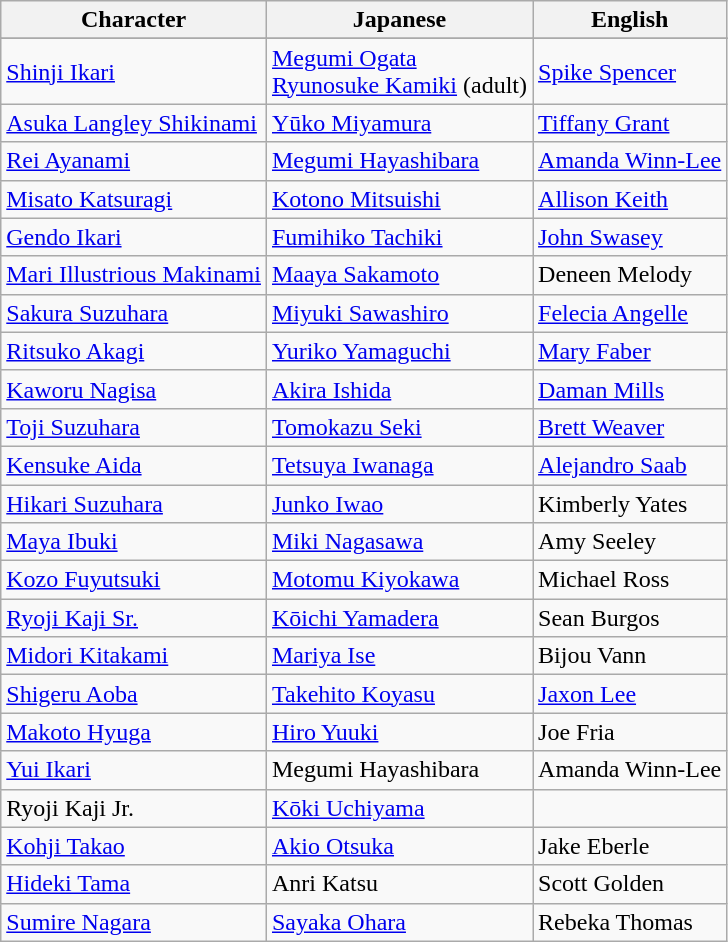<table class="wikitable">
<tr>
<th>Character</th>
<th>Japanese</th>
<th>English</th>
</tr>
<tr>
</tr>
<tr>
<td><a href='#'>Shinji Ikari</a></td>
<td><a href='#'>Megumi Ogata</a><br><a href='#'>Ryunosuke Kamiki</a> (adult)</td>
<td><a href='#'>Spike Spencer</a></td>
</tr>
<tr>
<td><a href='#'>Asuka Langley Shikinami</a></td>
<td><a href='#'>Yūko Miyamura</a></td>
<td><a href='#'>Tiffany Grant</a></td>
</tr>
<tr>
<td><a href='#'>Rei Ayanami</a></td>
<td><a href='#'>Megumi Hayashibara</a></td>
<td><a href='#'>Amanda Winn-Lee</a></td>
</tr>
<tr>
<td><a href='#'>Misato Katsuragi</a></td>
<td><a href='#'>Kotono Mitsuishi</a></td>
<td><a href='#'>Allison Keith</a></td>
</tr>
<tr>
<td><a href='#'>Gendo Ikari</a></td>
<td><a href='#'>Fumihiko Tachiki</a></td>
<td><a href='#'>John Swasey</a></td>
</tr>
<tr>
<td><a href='#'>Mari Illustrious Makinami</a></td>
<td><a href='#'>Maaya Sakamoto</a></td>
<td>Deneen Melody</td>
</tr>
<tr>
<td><a href='#'>Sakura Suzuhara</a></td>
<td><a href='#'>Miyuki Sawashiro</a></td>
<td><a href='#'>Felecia Angelle</a></td>
</tr>
<tr>
<td><a href='#'>Ritsuko Akagi</a></td>
<td><a href='#'>Yuriko Yamaguchi</a></td>
<td><a href='#'>Mary Faber</a></td>
</tr>
<tr>
<td><a href='#'>Kaworu Nagisa</a></td>
<td><a href='#'>Akira Ishida</a></td>
<td><a href='#'>Daman Mills</a></td>
</tr>
<tr>
<td><a href='#'>Toji Suzuhara</a></td>
<td><a href='#'>Tomokazu Seki</a></td>
<td><a href='#'>Brett Weaver</a></td>
</tr>
<tr>
<td><a href='#'>Kensuke Aida</a></td>
<td><a href='#'>Tetsuya Iwanaga</a></td>
<td><a href='#'>Alejandro Saab</a></td>
</tr>
<tr>
<td><a href='#'>Hikari Suzuhara</a></td>
<td><a href='#'>Junko Iwao</a></td>
<td>Kimberly Yates</td>
</tr>
<tr>
<td><a href='#'>Maya Ibuki</a></td>
<td><a href='#'>Miki Nagasawa</a></td>
<td>Amy Seeley</td>
</tr>
<tr>
<td><a href='#'>Kozo Fuyutsuki</a></td>
<td><a href='#'>Motomu Kiyokawa</a></td>
<td>Michael Ross</td>
</tr>
<tr>
<td><a href='#'>Ryoji Kaji Sr.</a></td>
<td><a href='#'>Kōichi Yamadera</a></td>
<td>Sean Burgos</td>
</tr>
<tr>
<td><a href='#'>Midori Kitakami</a></td>
<td><a href='#'>Mariya Ise</a></td>
<td>Bijou Vann</td>
</tr>
<tr>
<td><a href='#'>Shigeru Aoba</a></td>
<td><a href='#'>Takehito Koyasu</a></td>
<td><a href='#'>Jaxon Lee</a></td>
</tr>
<tr>
<td><a href='#'>Makoto Hyuga</a></td>
<td><a href='#'>Hiro Yuuki</a></td>
<td>Joe Fria</td>
</tr>
<tr>
<td><a href='#'>Yui Ikari</a></td>
<td>Megumi Hayashibara</td>
<td>Amanda Winn-Lee</td>
</tr>
<tr>
<td>Ryoji Kaji Jr.</td>
<td><a href='#'>Kōki Uchiyama</a></td>
<td></td>
</tr>
<tr>
<td><a href='#'>Kohji Takao</a></td>
<td><a href='#'>Akio Otsuka</a></td>
<td>Jake Eberle</td>
</tr>
<tr>
<td><a href='#'>Hideki Tama</a></td>
<td>Anri Katsu</td>
<td>Scott Golden</td>
</tr>
<tr>
<td><a href='#'>Sumire Nagara</a></td>
<td><a href='#'>Sayaka Ohara</a></td>
<td>Rebeka Thomas</td>
</tr>
</table>
